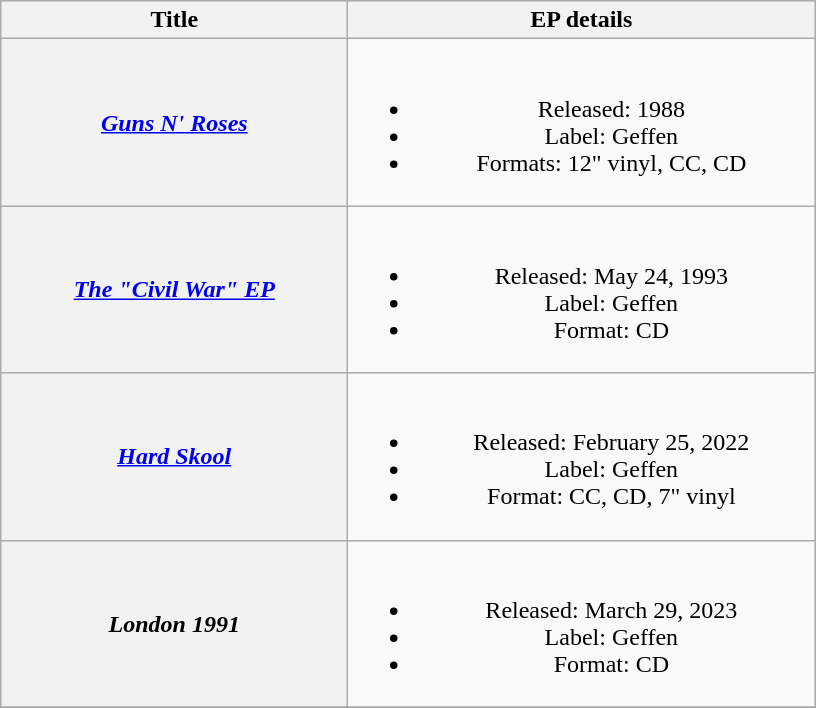<table class="wikitable plainrowheaders" style="text-align:center;">
<tr>
<th scope="col" style="width:14em;">Title</th>
<th scope="col" style="width:19em;">EP details</th>
</tr>
<tr>
<th scope="row"><em><a href='#'>Guns N' Roses</a></em><br></th>
<td><br><ul><li>Released: 1988</li><li>Label: Geffen</li><li>Formats: 12" vinyl, CC, CD</li></ul></td>
</tr>
<tr>
<th scope="row"><em><a href='#'>The "Civil War" EP</a></em></th>
<td><br><ul><li>Released: May 24, 1993</li><li>Label: Geffen</li><li>Format: CD</li></ul></td>
</tr>
<tr>
<th scope="row"><em><a href='#'>Hard Skool</a></em></th>
<td><br><ul><li>Released: February 25, 2022</li><li>Label: Geffen</li><li>Format: CC, CD, 7" vinyl</li></ul></td>
</tr>
<tr>
<th scope="row"><em>London 1991</em></th>
<td><br><ul><li>Released: March 29, 2023</li><li>Label: Geffen</li><li>Format: CD</li></ul></td>
</tr>
<tr>
</tr>
</table>
